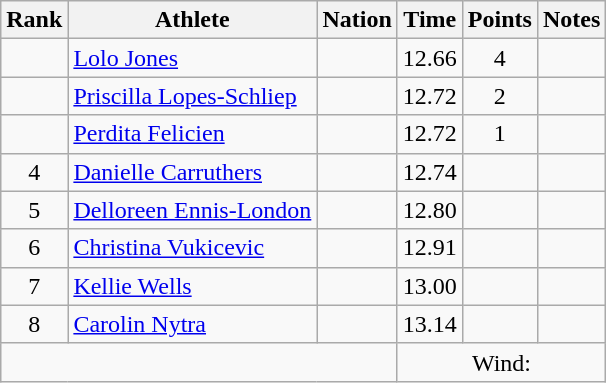<table class="wikitable sortable" style="text-align:center;">
<tr>
<th scope="col" style="width: 10px;">Rank</th>
<th scope="col">Athlete</th>
<th scope="col">Nation</th>
<th scope="col">Time</th>
<th scope="col">Points</th>
<th scope="col">Notes</th>
</tr>
<tr>
<td></td>
<td align=left><a href='#'>Lolo Jones</a></td>
<td align=left></td>
<td>12.66</td>
<td>4</td>
<td></td>
</tr>
<tr>
<td></td>
<td align=left><a href='#'>Priscilla Lopes-Schliep</a></td>
<td align=left></td>
<td>12.72</td>
<td>2</td>
<td></td>
</tr>
<tr>
<td></td>
<td align=left><a href='#'>Perdita Felicien</a></td>
<td align=left></td>
<td>12.72</td>
<td>1</td>
<td></td>
</tr>
<tr>
<td>4</td>
<td align=left><a href='#'>Danielle Carruthers</a></td>
<td align=left></td>
<td>12.74</td>
<td></td>
<td></td>
</tr>
<tr>
<td>5</td>
<td align=left><a href='#'>Delloreen Ennis-London</a></td>
<td align=left></td>
<td>12.80</td>
<td></td>
<td></td>
</tr>
<tr>
<td>6</td>
<td align=left><a href='#'>Christina Vukicevic</a></td>
<td align=left></td>
<td>12.91</td>
<td></td>
<td></td>
</tr>
<tr>
<td>7</td>
<td align=left><a href='#'>Kellie Wells</a></td>
<td align=left></td>
<td>13.00</td>
<td></td>
<td></td>
</tr>
<tr>
<td>8</td>
<td align=left><a href='#'>Carolin Nytra</a></td>
<td align=left></td>
<td>13.14</td>
<td></td>
<td></td>
</tr>
<tr class="sortbottom">
<td colspan="3"></td>
<td colspan="3">Wind: </td>
</tr>
</table>
